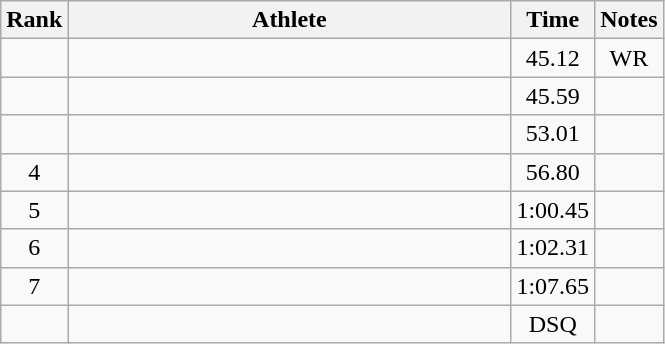<table class="wikitable" style="text-align:center">
<tr>
<th>Rank</th>
<th Style="width:18em">Athlete</th>
<th>Time</th>
<th>Notes</th>
</tr>
<tr>
<td></td>
<td style="text-align:left"></td>
<td>45.12</td>
<td>WR</td>
</tr>
<tr>
<td></td>
<td style="text-align:left"></td>
<td>45.59</td>
<td></td>
</tr>
<tr>
<td></td>
<td style="text-align:left"></td>
<td>53.01</td>
<td></td>
</tr>
<tr>
<td>4</td>
<td style="text-align:left"></td>
<td>56.80</td>
<td></td>
</tr>
<tr>
<td>5</td>
<td style="text-align:left"></td>
<td>1:00.45</td>
<td></td>
</tr>
<tr>
<td>6</td>
<td style="text-align:left"></td>
<td>1:02.31</td>
<td></td>
</tr>
<tr>
<td>7</td>
<td style="text-align:left"></td>
<td>1:07.65</td>
<td></td>
</tr>
<tr>
<td></td>
<td style="text-align:left"></td>
<td>DSQ</td>
<td></td>
</tr>
</table>
